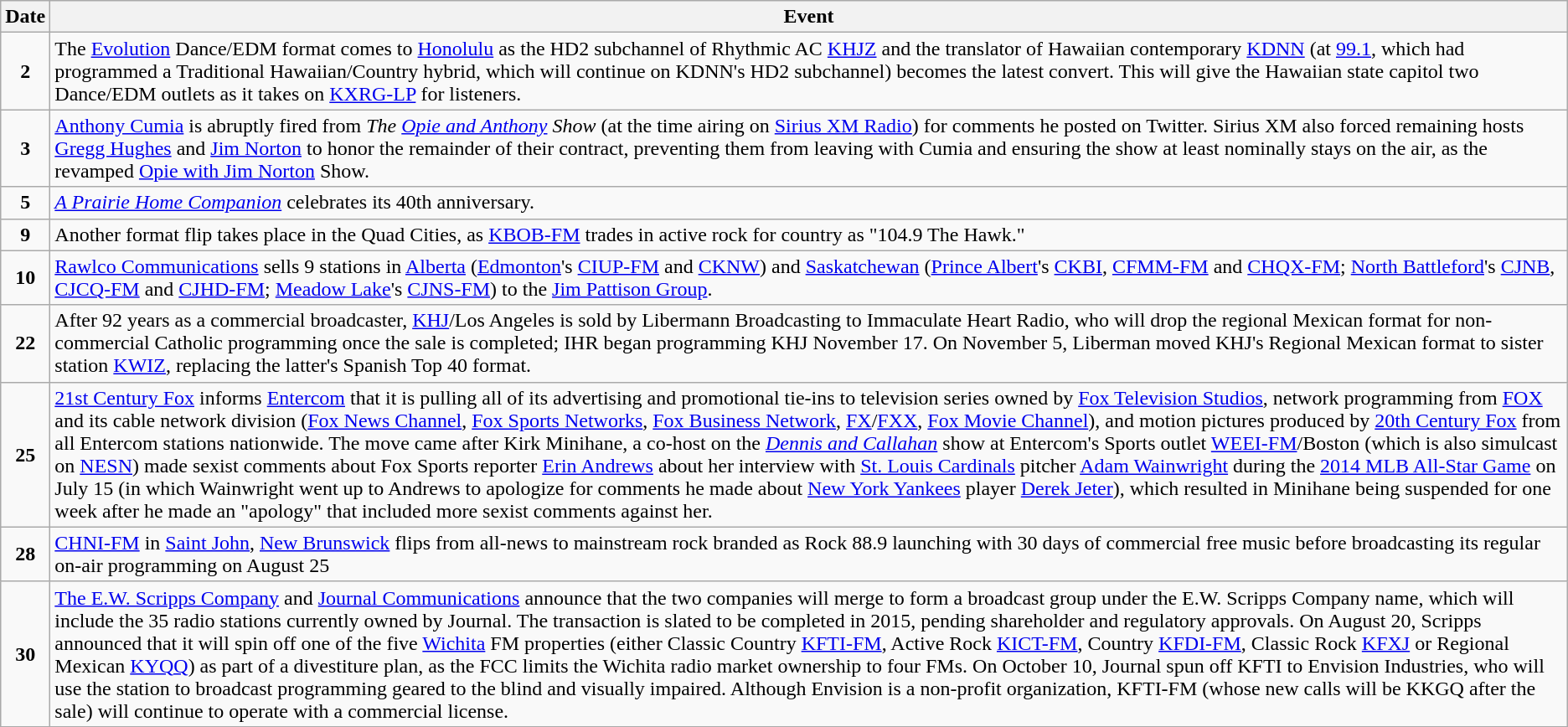<table class="wikitable">
<tr>
<th>Date</th>
<th>Event</th>
</tr>
<tr>
<td style="text-align:center;"><strong>2</strong></td>
<td>The <a href='#'>Evolution</a> Dance/EDM format comes to <a href='#'>Honolulu</a> as the HD2 subchannel of Rhythmic AC <a href='#'>KHJZ</a> and the translator of Hawaiian contemporary <a href='#'>KDNN</a> (at <a href='#'>99.1</a>, which had programmed a Traditional Hawaiian/Country hybrid, which will continue on KDNN's HD2 subchannel) becomes the latest convert. This will give the Hawaiian state capitol two Dance/EDM outlets as it takes on <a href='#'>KXRG-LP</a> for listeners.</td>
</tr>
<tr>
<td style="text-align:center;"><strong>3</strong></td>
<td><a href='#'>Anthony Cumia</a> is abruptly fired from <em>The <a href='#'>Opie and Anthony</a> Show</em> (at the time airing on <a href='#'>Sirius XM Radio</a>) for comments he posted on Twitter. Sirius XM also forced remaining hosts <a href='#'>Gregg Hughes</a> and <a href='#'>Jim Norton</a> to honor the remainder of their contract, preventing them from leaving with Cumia and ensuring the show at least nominally stays on the air, as the revamped <a href='#'>Opie with Jim Norton</a> Show.</td>
</tr>
<tr>
<td style="text-align:center;"><strong>5</strong></td>
<td><em><a href='#'>A Prairie Home Companion</a></em> celebrates its 40th anniversary.</td>
</tr>
<tr>
<td style="text-align:center;"><strong>9</strong></td>
<td>Another format flip takes place in the Quad Cities, as <a href='#'>KBOB-FM</a> trades in active rock for country as "104.9 The Hawk."</td>
</tr>
<tr>
<td style="text-align:center;"><strong>10</strong></td>
<td><a href='#'>Rawlco Communications</a> sells 9 stations in <a href='#'>Alberta</a> (<a href='#'>Edmonton</a>'s <a href='#'>CIUP-FM</a> and <a href='#'>CKNW</a>) and <a href='#'>Saskatchewan</a> (<a href='#'>Prince Albert</a>'s <a href='#'>CKBI</a>, <a href='#'>CFMM-FM</a> and <a href='#'>CHQX-FM</a>; <a href='#'>North Battleford</a>'s <a href='#'>CJNB</a>, <a href='#'>CJCQ-FM</a> and <a href='#'>CJHD-FM</a>; <a href='#'>Meadow Lake</a>'s <a href='#'>CJNS-FM</a>) to the <a href='#'>Jim Pattison Group</a>.</td>
</tr>
<tr>
<td style="text-align:center;"><strong>22</strong></td>
<td>After 92 years as a commercial broadcaster, <a href='#'>KHJ</a>/Los Angeles is sold by Libermann Broadcasting to Immaculate Heart Radio, who will drop the regional Mexican format for non-commercial Catholic programming once the sale is completed; IHR began programming KHJ November 17. On November 5, Liberman moved KHJ's Regional Mexican format to sister station <a href='#'>KWIZ</a>, replacing the latter's Spanish Top 40 format.</td>
</tr>
<tr>
<td style="text-align:center;"><strong>25</strong></td>
<td><a href='#'>21st Century Fox</a> informs <a href='#'>Entercom</a> that it is pulling all of its advertising and promotional tie-ins to television series owned by <a href='#'>Fox Television Studios</a>, network programming from <a href='#'>FOX</a> and its cable network division (<a href='#'>Fox News Channel</a>, <a href='#'>Fox Sports Networks</a>, <a href='#'>Fox Business Network</a>, <a href='#'>FX</a>/<a href='#'>FXX</a>, <a href='#'>Fox Movie Channel</a>), and motion pictures produced by <a href='#'>20th Century Fox</a> from all Entercom stations nationwide. The move came after Kirk Minihane, a co-host on the <em><a href='#'>Dennis and Callahan</a></em> show at Entercom's Sports outlet <a href='#'>WEEI-FM</a>/Boston (which is also simulcast on <a href='#'>NESN</a>) made sexist comments about Fox Sports reporter <a href='#'>Erin Andrews</a> about her interview with <a href='#'>St. Louis Cardinals</a> pitcher <a href='#'>Adam Wainwright</a> during the <a href='#'>2014 MLB All-Star Game</a> on July 15 (in which Wainwright went up to Andrews to apologize for comments he made about <a href='#'>New York Yankees</a> player <a href='#'>Derek Jeter</a>), which resulted in Minihane being suspended for one week after he made an "apology" that included more sexist comments against her.</td>
</tr>
<tr>
<td style="text-align:center;"><strong>28</strong></td>
<td><a href='#'>CHNI-FM</a> in <a href='#'>Saint John</a>, <a href='#'>New Brunswick</a> flips from all-news to mainstream rock branded as Rock 88.9 launching with 30 days of commercial free music before broadcasting its regular on-air programming on August 25</td>
</tr>
<tr>
<td style="text-align:center;"><strong>30</strong></td>
<td><a href='#'>The E.W. Scripps Company</a> and <a href='#'>Journal Communications</a> announce that the two companies will merge to form a broadcast group under the E.W. Scripps Company name, which will include the 35 radio stations currently owned by Journal. The transaction is slated to be completed in 2015, pending shareholder and regulatory approvals. On August 20, Scripps announced that it will spin off one of the five <a href='#'>Wichita</a> FM properties (either Classic Country <a href='#'>KFTI-FM</a>, Active Rock <a href='#'>KICT-FM</a>, Country <a href='#'>KFDI-FM</a>, Classic Rock <a href='#'>KFXJ</a> or Regional Mexican <a href='#'>KYQQ</a>) as part of a divestiture plan, as the FCC limits the Wichita radio market ownership to four FMs. On October 10, Journal spun off KFTI to Envision Industries, who will use the station to broadcast programming geared to the blind and visually impaired. Although Envision is a non-profit organization, KFTI-FM (whose new calls will be KKGQ after the sale) will continue to operate with a commercial license.</td>
</tr>
</table>
